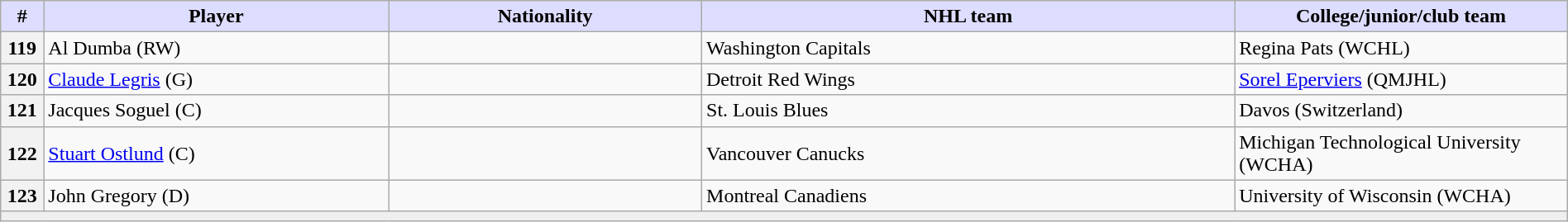<table class="wikitable" style="width: 100%">
<tr>
<th style="background:#ddf; width:2.75%;">#</th>
<th style="background:#ddf; width:22.0%;">Player</th>
<th style="background:#ddf; width:20.0%;">Nationality</th>
<th style="background:#ddf; width:34.0%;">NHL team</th>
<th style="background:#ddf; width:100.0%;">College/junior/club team</th>
</tr>
<tr>
<th>119</th>
<td>Al Dumba (RW)</td>
<td></td>
<td>Washington Capitals</td>
<td>Regina Pats (WCHL)</td>
</tr>
<tr>
<th>120</th>
<td><a href='#'>Claude Legris</a> (G)</td>
<td></td>
<td>Detroit Red Wings</td>
<td><a href='#'>Sorel Eperviers</a> (QMJHL)</td>
</tr>
<tr>
<th>121</th>
<td>Jacques Soguel (C)</td>
<td></td>
<td>St. Louis Blues</td>
<td>Davos (Switzerland)</td>
</tr>
<tr>
<th>122</th>
<td><a href='#'>Stuart Ostlund</a> (C)</td>
<td></td>
<td>Vancouver Canucks</td>
<td>Michigan Technological University (WCHA)</td>
</tr>
<tr>
<th>123</th>
<td>John Gregory (D)</td>
<td></td>
<td>Montreal Canadiens</td>
<td>University of Wisconsin (WCHA)</td>
</tr>
<tr>
<td align=center colspan="6" bgcolor="#efefef"></td>
</tr>
</table>
